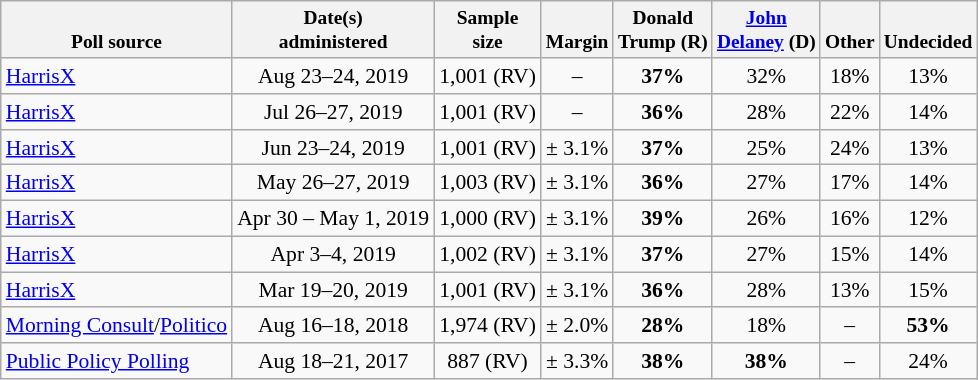<table class="wikitable sortable" style="font-size:90%;text-align:center;">
<tr valign=bottom style="font-size:90%;">
<th>Poll source</th>
<th>Date(s)<br>administered</th>
<th>Sample<br>size</th>
<th>Margin<br></th>
<th>Donald<br>Trump (R)</th>
<th><a href='#'>John<br>Delaney</a> (D)</th>
<th>Other</th>
<th>Undecided</th>
</tr>
<tr>
<td style="text-align:left;"><a href='#'>HarrisX</a></td>
<td>Aug 23–24, 2019</td>
<td>1,001 (RV)</td>
<td>–</td>
<td><strong>37%</strong></td>
<td>32%</td>
<td>18%</td>
<td>13%</td>
</tr>
<tr>
<td style="text-align:left;"><a href='#'>HarrisX</a></td>
<td>Jul 26–27, 2019</td>
<td>1,001 (RV)</td>
<td>–</td>
<td><strong>36%</strong></td>
<td>28%</td>
<td>22%</td>
<td>14%</td>
</tr>
<tr>
<td style="text-align:left;"><a href='#'>HarrisX</a></td>
<td>Jun 23–24, 2019</td>
<td>1,001 (RV)</td>
<td>± 3.1%</td>
<td><strong>37%</strong></td>
<td>25%</td>
<td>24%</td>
<td>13%</td>
</tr>
<tr>
<td style="text-align:left;"><a href='#'>HarrisX</a></td>
<td>May 26–27, 2019</td>
<td>1,003 (RV)</td>
<td>± 3.1%</td>
<td><strong>36%</strong></td>
<td>27%</td>
<td>17%</td>
<td>14%</td>
</tr>
<tr>
<td style="text-align:left;"><a href='#'>HarrisX</a></td>
<td>Apr 30 – May 1, 2019</td>
<td>1,000 (RV)</td>
<td>± 3.1%</td>
<td><strong>39%</strong></td>
<td>26%</td>
<td>16%</td>
<td>12%</td>
</tr>
<tr>
<td style="text-align:left;"><a href='#'>HarrisX</a></td>
<td>Apr 3–4, 2019</td>
<td>1,002 (RV)</td>
<td>± 3.1%</td>
<td><strong>37%</strong></td>
<td>27%</td>
<td>15%</td>
<td>14%</td>
</tr>
<tr>
<td style="text-align:left;"><a href='#'>HarrisX</a></td>
<td>Mar 19–20, 2019</td>
<td>1,001 (RV)</td>
<td>± 3.1%</td>
<td><strong>36%</strong></td>
<td>28%</td>
<td>13%</td>
<td>15%</td>
</tr>
<tr>
<td style="text-align:left;"><a href='#'>Morning Consult</a>/<a href='#'>Politico</a></td>
<td>Aug 16–18, 2018</td>
<td>1,974 (RV)</td>
<td>± 2.0%</td>
<td><strong>28%</strong></td>
<td>18%</td>
<td>–</td>
<td><strong>53%</strong></td>
</tr>
<tr>
<td style="text-align:left;"><a href='#'>Public Policy Polling</a></td>
<td>Aug 18–21, 2017</td>
<td>887 (RV)</td>
<td>± 3.3%</td>
<td><strong>38%</strong></td>
<td><strong>38%</strong></td>
<td>–</td>
<td>24%</td>
</tr>
</table>
